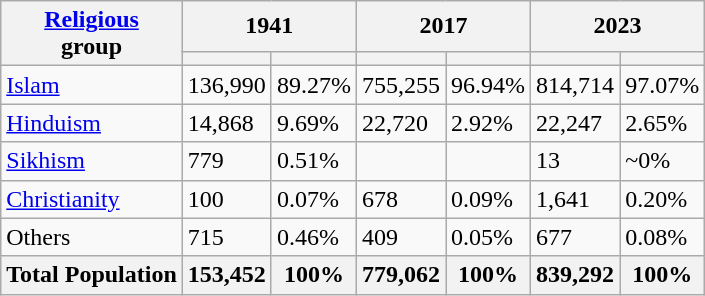<table class="wikitable sortable">
<tr>
<th rowspan="2"><a href='#'>Religious</a><br>group</th>
<th colspan="2">1941</th>
<th colspan="2">2017</th>
<th colspan="2">2023</th>
</tr>
<tr>
<th><a href='#'></a></th>
<th></th>
<th></th>
<th></th>
<th></th>
<th></th>
</tr>
<tr>
<td><a href='#'>Islam</a> </td>
<td>136,990</td>
<td>89.27%</td>
<td>755,255</td>
<td>96.94%</td>
<td>814,714</td>
<td>97.07%</td>
</tr>
<tr>
<td><a href='#'>Hinduism</a> </td>
<td>14,868</td>
<td>9.69%</td>
<td>22,720</td>
<td>2.92%</td>
<td>22,247</td>
<td>2.65%</td>
</tr>
<tr>
<td><a href='#'>Sikhism</a> </td>
<td>779</td>
<td>0.51%</td>
<td></td>
<td></td>
<td>13</td>
<td>~0%</td>
</tr>
<tr>
<td><a href='#'>Christianity</a> </td>
<td>100</td>
<td>0.07%</td>
<td>678</td>
<td>0.09%</td>
<td>1,641</td>
<td>0.20%</td>
</tr>
<tr>
<td>Others </td>
<td>715</td>
<td>0.46%</td>
<td>409</td>
<td>0.05%</td>
<td>677</td>
<td>0.08%</td>
</tr>
<tr>
<th>Total Population</th>
<th>153,452</th>
<th>100%</th>
<th>779,062</th>
<th>100%</th>
<th>839,292</th>
<th>100%</th>
</tr>
</table>
